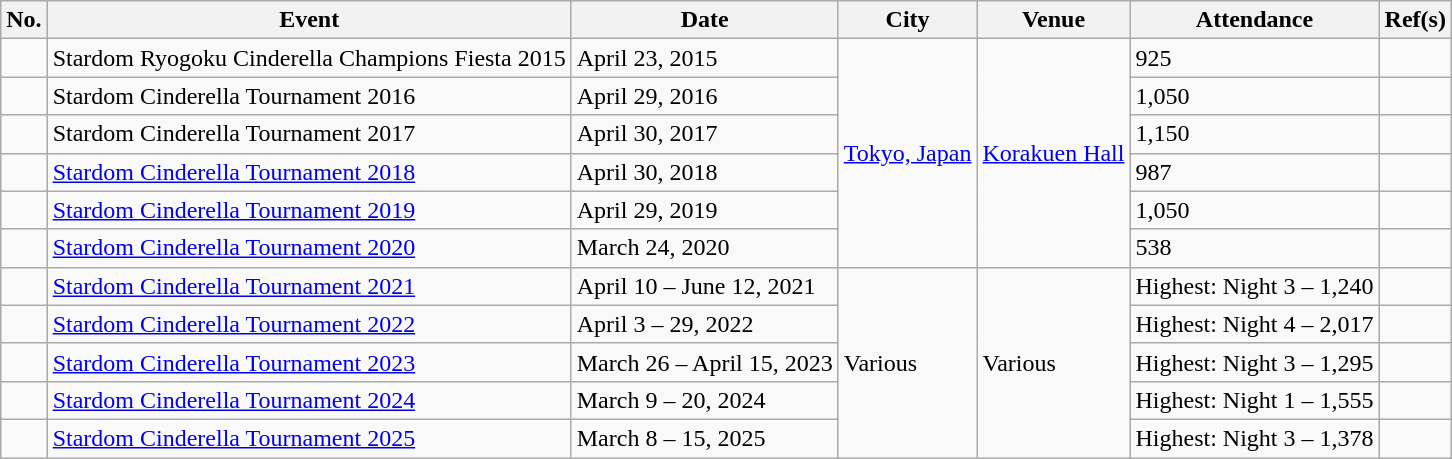<table class="wikitable sortable" align="center">
<tr>
<th>No.</th>
<th>Event</th>
<th>Date</th>
<th>City</th>
<th>Venue</th>
<th>Attendance</th>
<th>Ref(s)</th>
</tr>
<tr>
<td></td>
<td>Stardom Ryogoku Cinderella Champions Fiesta 2015</td>
<td>April 23, 2015</td>
<td rowspan=6><a href='#'>Tokyo, Japan</a></td>
<td rowspan=6><a href='#'>Korakuen Hall</a></td>
<td>925</td>
<td></td>
</tr>
<tr>
<td></td>
<td>Stardom Cinderella Tournament 2016</td>
<td>April 29, 2016</td>
<td>1,050</td>
<td></td>
</tr>
<tr>
<td></td>
<td>Stardom Cinderella Tournament 2017</td>
<td>April 30, 2017</td>
<td>1,150</td>
<td></td>
</tr>
<tr>
<td></td>
<td><a href='#'>Stardom Cinderella Tournament 2018</a></td>
<td>April 30, 2018</td>
<td>987</td>
<td></td>
</tr>
<tr>
<td></td>
<td><a href='#'>Stardom Cinderella Tournament 2019</a></td>
<td>April 29, 2019</td>
<td>1,050</td>
<td></td>
</tr>
<tr>
<td></td>
<td><a href='#'>Stardom Cinderella Tournament 2020</a></td>
<td>March 24, 2020</td>
<td>538</td>
<td></td>
</tr>
<tr>
<td></td>
<td><a href='#'>Stardom Cinderella Tournament 2021</a></td>
<td>April 10 – June 12, 2021</td>
<td rowspan=5>Various</td>
<td rowspan=5>Various</td>
<td>Highest: Night 3 – 1,240</td>
<td></td>
</tr>
<tr>
<td></td>
<td><a href='#'>Stardom Cinderella Tournament 2022</a></td>
<td>April 3 – 29, 2022</td>
<td>Highest: Night 4 – 2,017</td>
<td></td>
</tr>
<tr>
<td></td>
<td><a href='#'>Stardom Cinderella Tournament 2023</a></td>
<td>March 26 – April 15, 2023</td>
<td>Highest: Night 3 – 1,295</td>
<td></td>
</tr>
<tr>
<td></td>
<td><a href='#'>Stardom Cinderella Tournament 2024</a></td>
<td>March 9 – 20, 2024</td>
<td>Highest: Night 1 – 1,555</td>
<td></td>
</tr>
<tr>
<td></td>
<td><a href='#'>Stardom Cinderella Tournament 2025</a></td>
<td>March 8 – 15, 2025</td>
<td>Highest: Night 3 – 1,378</td>
<td></td>
</tr>
</table>
